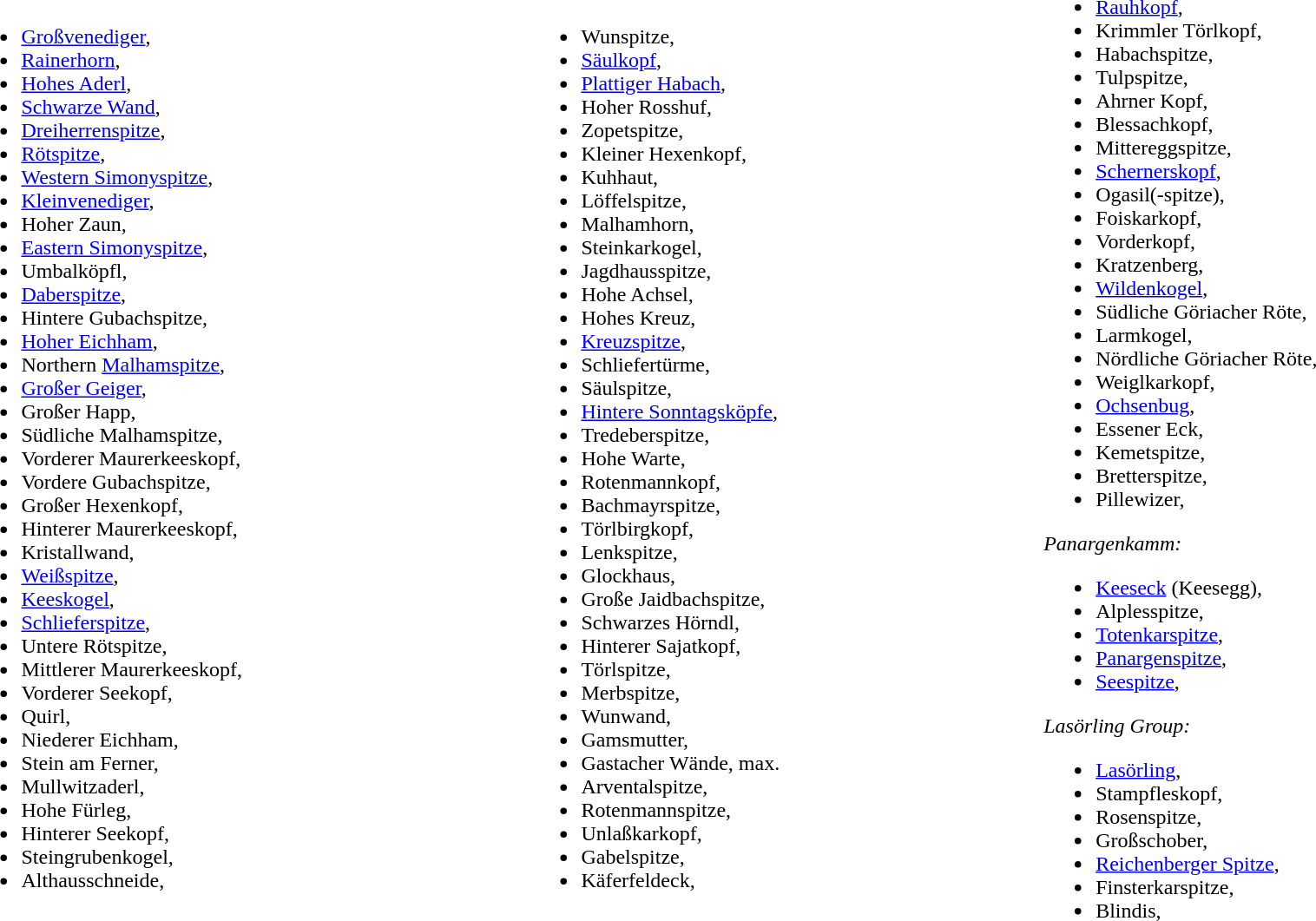<table width="100%">
<tr>
<td><br><ul><li><a href='#'>Großvenediger</a>, </li><li><a href='#'>Rainerhorn</a>, </li><li><a href='#'>Hohes Aderl</a>, </li><li><a href='#'>Schwarze Wand</a>, </li><li><a href='#'>Dreiherrenspitze</a>, </li><li><a href='#'>Rötspitze</a>, </li><li><a href='#'>Western Simonyspitze</a>, </li><li><a href='#'>Kleinvenediger</a>, </li><li>Hoher Zaun, </li><li><a href='#'>Eastern Simonyspitze</a>, </li><li>Umbalköpfl, </li><li><a href='#'>Daberspitze</a>, </li><li>Hintere Gubachspitze, </li><li><a href='#'>Hoher Eichham</a>, </li><li>Northern <a href='#'>Malhamspitze</a>, </li><li><a href='#'>Großer Geiger</a>, </li><li>Großer Happ, </li><li>Südliche Malhamspitze, </li><li>Vorderer Maurerkeeskopf, </li><li>Vordere Gubachspitze, </li><li>Großer Hexenkopf, </li><li>Hinterer Maurerkeeskopf, </li><li>Kristallwand, </li><li><a href='#'>Weißspitze</a>, </li><li><a href='#'>Keeskogel</a>, </li><li><a href='#'>Schlieferspitze</a>, </li><li>Untere Rötspitze, </li><li>Mittlerer Maurerkeeskopf, </li><li>Vorderer Seekopf, </li><li>Quirl, </li><li>Niederer Eichham, </li><li>Stein am Ferner, </li><li>Mullwitzaderl, </li><li>Hohe Fürleg, </li><li>Hinterer Seekopf, </li><li>Steingrubenkogel, </li><li>Althausschneide, </li></ul></td>
<td><br><ul><li>Wunspitze, </li><li><a href='#'>Säulkopf</a>, </li><li><a href='#'>Plattiger Habach</a>, </li><li>Hoher Rosshuf, </li><li>Zopetspitze, </li><li>Kleiner Hexenkopf, </li><li>Kuhhaut, </li><li>Löffelspitze, </li><li>Malhamhorn, </li><li>Steinkarkogel, </li><li>Jagdhausspitze, </li><li>Hohe Achsel, </li><li>Hohes Kreuz, </li><li><a href='#'>Kreuzspitze</a>, </li><li>Schliefertürme, </li><li>Säulspitze, </li><li><a href='#'>Hintere Sonntagsköpfe</a>, </li><li>Tredeberspitze, </li><li>Hohe Warte, </li><li>Rotenmannkopf, </li><li>Bachmayrspitze, </li><li>Törlbirgkopf, </li><li>Lenkspitze, </li><li>Glockhaus, </li><li>Große Jaidbachspitze, </li><li>Schwarzes Hörndl, </li><li>Hinterer Sajatkopf, </li><li>Törlspitze, </li><li>Merbspitze, </li><li>Wunwand, </li><li>Gamsmutter, </li><li>Gastacher Wände, max. </li><li>Arventalspitze, </li><li>Rotenmannspitze, </li><li>Unlaßkarkopf, </li><li>Gabelspitze, </li><li>Käferfeldeck, </li></ul></td>
<td><br><ul><li><a href='#'>Rauhkopf</a>, </li><li>Krimmler Törlkopf, </li><li>Habachspitze, </li><li>Tulpspitze, </li><li>Ahrner Kopf, </li><li>Blessachkopf, </li><li>Mittereggspitze, </li><li><a href='#'>Schernerskopf</a>, </li><li>Ogasil(-spitze), </li><li>Foiskarkopf, </li><li>Vorderkopf, </li><li>Kratzenberg, </li><li><a href='#'>Wildenkogel</a>, </li><li>Südliche Göriacher Röte, </li><li>Larmkogel, </li><li>Nördliche Göriacher Röte, </li><li>Weiglkarkopf, </li><li><a href='#'>Ochsenbug</a>, </li><li>Essener Eck, </li><li>Kemetspitze, </li><li>Bretterspitze, </li><li>Pillewizer, </li></ul><em>Panargenkamm:</em><ul><li><a href='#'>Keeseck</a> (Keesegg), </li><li>Alplesspitze, </li><li><a href='#'>Totenkarspitze</a>, </li><li><a href='#'>Panargenspitze</a>, </li><li><a href='#'>Seespitze</a>, </li></ul><em>Lasörling Group:</em><ul><li><a href='#'>Lasörling</a>, </li><li>Stampfleskopf, </li><li>Rosenspitze, </li><li>Großschober, </li><li><a href='#'>Reichenberger Spitze</a>, </li><li>Finsterkarspitze, </li><li>Blindis, </li></ul></td>
<td></td>
</tr>
</table>
